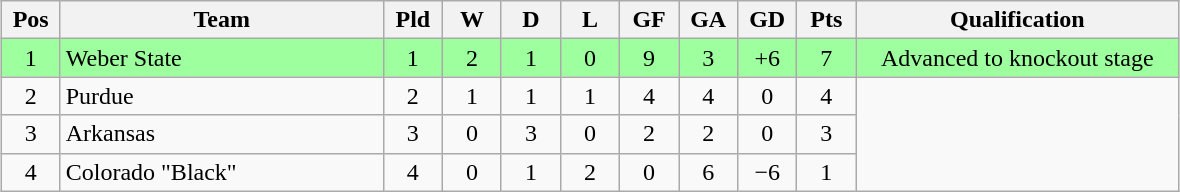<table class="wikitable" style="text-align:center; margin: 1em auto">
<tr>
<th style="width:2em">Pos</th>
<th style="width:13em">Team</th>
<th style="width:2em">Pld</th>
<th style="width:2em">W</th>
<th style="width:2em">D</th>
<th style="width:2em">L</th>
<th style="width:2em">GF</th>
<th style="width:2em">GA</th>
<th style="width:2em">GD</th>
<th style="width:2em">Pts</th>
<th style="width:13em">Qualification</th>
</tr>
<tr bgcolor="#9eff9e">
<td>1</td>
<td style="text-align:left">Weber State</td>
<td>1</td>
<td>2</td>
<td>1</td>
<td>0</td>
<td>9</td>
<td>3</td>
<td>+6</td>
<td>7</td>
<td>Advanced to knockout stage</td>
</tr>
<tr>
<td>2</td>
<td style="text-align:left">Purdue</td>
<td>2</td>
<td>1</td>
<td>1</td>
<td>1</td>
<td>4</td>
<td>4</td>
<td>0</td>
<td>4</td>
<td rowspan="3"></td>
</tr>
<tr>
<td>3</td>
<td style="text-align:left">Arkansas</td>
<td>3</td>
<td>0</td>
<td>3</td>
<td>0</td>
<td>2</td>
<td>2</td>
<td>0</td>
<td>3</td>
</tr>
<tr>
<td>4</td>
<td style="text-align:left">Colorado "Black"</td>
<td>4</td>
<td>0</td>
<td>1</td>
<td>2</td>
<td>0</td>
<td>6</td>
<td>−6</td>
<td>1</td>
</tr>
</table>
